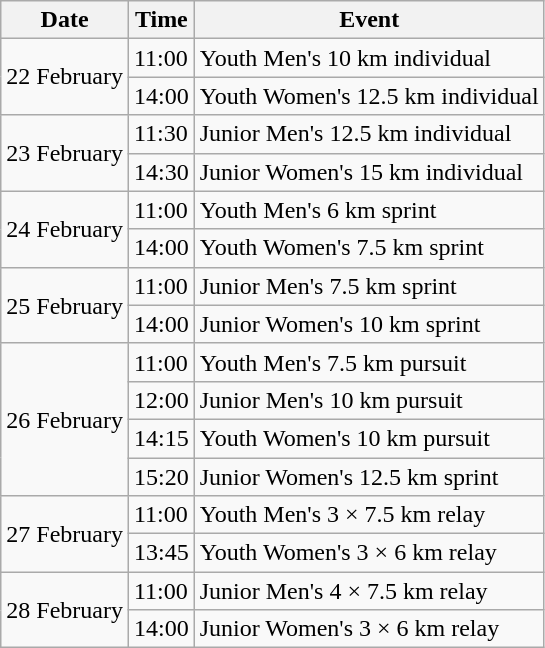<table class="wikitable">
<tr>
<th>Date</th>
<th>Time</th>
<th>Event</th>
</tr>
<tr>
<td rowspan=2>22 February</td>
<td>11:00</td>
<td>Youth Men's 10 km individual</td>
</tr>
<tr>
<td>14:00</td>
<td>Youth Women's 12.5 km individual</td>
</tr>
<tr>
<td rowspan=2>23 February</td>
<td>11:30</td>
<td>Junior Men's 12.5 km individual</td>
</tr>
<tr>
<td>14:30</td>
<td>Junior Women's 15 km individual</td>
</tr>
<tr>
<td rowspan=2>24 February</td>
<td>11:00</td>
<td>Youth Men's 6 km sprint</td>
</tr>
<tr>
<td>14:00</td>
<td>Youth Women's 7.5 km sprint</td>
</tr>
<tr>
<td rowspan=2>25 February</td>
<td>11:00</td>
<td>Junior Men's 7.5 km sprint</td>
</tr>
<tr>
<td>14:00</td>
<td>Junior Women's 10 km sprint</td>
</tr>
<tr>
<td rowspan=4>26 February</td>
<td>11:00</td>
<td>Youth Men's 7.5 km pursuit</td>
</tr>
<tr>
<td>12:00</td>
<td>Junior Men's 10 km pursuit</td>
</tr>
<tr>
<td>14:15</td>
<td>Youth Women's 10 km pursuit</td>
</tr>
<tr>
<td>15:20</td>
<td>Junior Women's 12.5 km sprint</td>
</tr>
<tr>
<td rowspan=2>27 February</td>
<td>11:00</td>
<td>Youth Men's 3 × 7.5 km relay</td>
</tr>
<tr>
<td>13:45</td>
<td>Youth Women's 3 × 6 km relay</td>
</tr>
<tr>
<td rowspan=2>28 February</td>
<td>11:00</td>
<td>Junior Men's 4 × 7.5 km relay</td>
</tr>
<tr>
<td>14:00</td>
<td>Junior Women's 3 × 6 km relay</td>
</tr>
</table>
